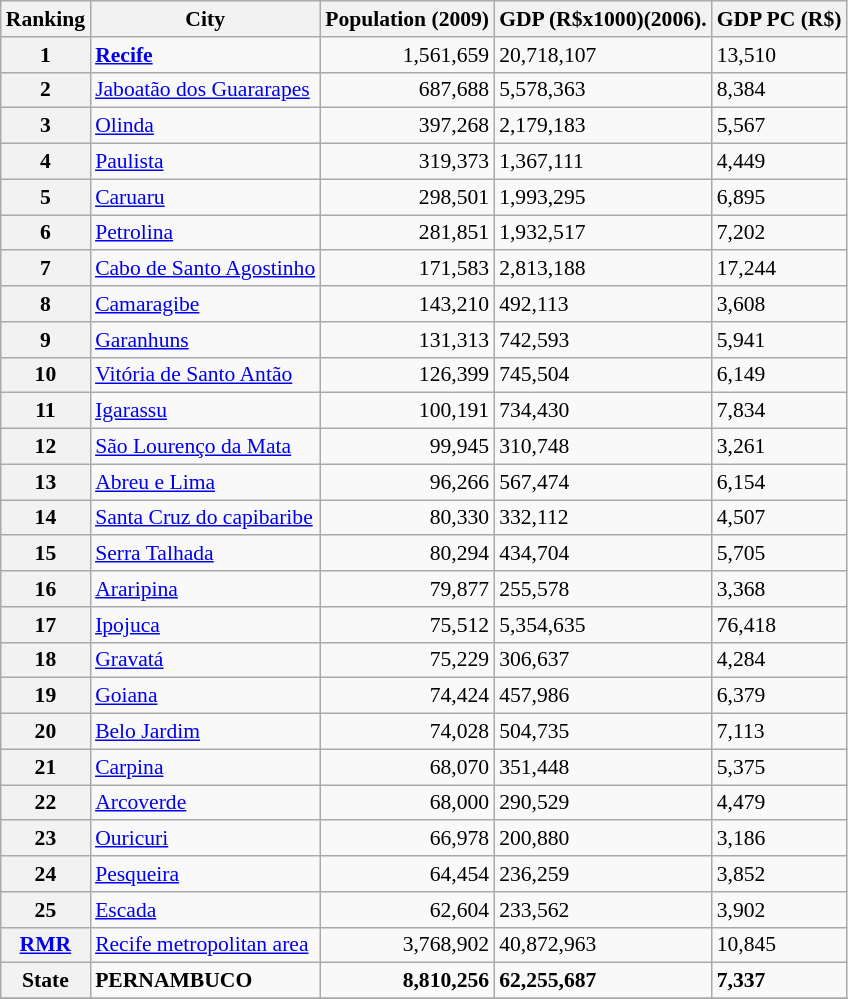<table class="wikitable sortable" style="float: center; font-size:90%;">
<tr>
<th>Ranking</th>
<th>City</th>
<th>Population (2009)</th>
<th>GDP (R$x1000)(2006).</th>
<th>GDP PC (R$)</th>
</tr>
<tr>
<th>1</th>
<td><strong><a href='#'>Recife</a></strong></td>
<td align="right">1,561,659</td>
<td>20,718,107</td>
<td>13,510</td>
</tr>
<tr>
<th>2</th>
<td><a href='#'>Jaboatão dos Guararapes</a></td>
<td align="right">687,688</td>
<td>5,578,363</td>
<td>8,384</td>
</tr>
<tr>
<th>3</th>
<td><a href='#'>Olinda</a></td>
<td align="right">397,268</td>
<td>2,179,183</td>
<td>5,567</td>
</tr>
<tr>
<th>4</th>
<td><a href='#'>Paulista</a></td>
<td align="right">319,373</td>
<td>1,367,111</td>
<td>4,449</td>
</tr>
<tr>
<th>5</th>
<td><a href='#'>Caruaru</a></td>
<td align="right">298,501</td>
<td>1,993,295</td>
<td>6,895</td>
</tr>
<tr>
<th>6</th>
<td><a href='#'>Petrolina</a></td>
<td align="right">281,851</td>
<td>1,932,517</td>
<td>7,202</td>
</tr>
<tr>
<th>7</th>
<td><a href='#'>Cabo de Santo Agostinho</a></td>
<td align="right">171,583</td>
<td>2,813,188</td>
<td>17,244</td>
</tr>
<tr>
<th>8</th>
<td><a href='#'>Camaragibe</a></td>
<td align="right">143,210</td>
<td>492,113</td>
<td>3,608</td>
</tr>
<tr>
<th>9</th>
<td><a href='#'>Garanhuns</a></td>
<td align="right">131,313</td>
<td>742,593</td>
<td>5,941</td>
</tr>
<tr>
<th>10</th>
<td><a href='#'>Vitória de Santo Antão</a></td>
<td align="right">126,399</td>
<td>745,504</td>
<td>6,149</td>
</tr>
<tr>
<th>11</th>
<td><a href='#'>Igarassu</a></td>
<td align="right">100,191</td>
<td>734,430</td>
<td>7,834</td>
</tr>
<tr>
<th>12</th>
<td><a href='#'>São Lourenço da Mata</a></td>
<td align="right">99,945</td>
<td>310,748</td>
<td>3,261</td>
</tr>
<tr>
<th>13</th>
<td><a href='#'>Abreu e Lima</a></td>
<td align="right">96,266</td>
<td>567,474</td>
<td>6,154</td>
</tr>
<tr>
<th>14</th>
<td><a href='#'>Santa Cruz do capibaribe</a></td>
<td align="right">80,330</td>
<td>332,112</td>
<td>4,507</td>
</tr>
<tr>
<th>15</th>
<td><a href='#'>Serra Talhada</a></td>
<td align="right">80,294</td>
<td>434,704</td>
<td>5,705</td>
</tr>
<tr>
<th>16</th>
<td><a href='#'>Araripina</a></td>
<td align="right">79,877</td>
<td>255,578</td>
<td>3,368</td>
</tr>
<tr>
<th>17</th>
<td><a href='#'>Ipojuca</a></td>
<td align="right">75,512</td>
<td>5,354,635</td>
<td>76,418</td>
</tr>
<tr>
<th>18</th>
<td><a href='#'>Gravatá</a></td>
<td align="right">75,229</td>
<td>306,637</td>
<td>4,284</td>
</tr>
<tr>
<th>19</th>
<td><a href='#'>Goiana</a></td>
<td align="right">74,424</td>
<td>457,986</td>
<td>6,379</td>
</tr>
<tr>
<th>20</th>
<td><a href='#'>Belo Jardim</a></td>
<td align="right">74,028</td>
<td>504,735</td>
<td>7,113</td>
</tr>
<tr>
<th>21</th>
<td><a href='#'>Carpina</a></td>
<td align="right">68,070</td>
<td>351,448</td>
<td>5,375</td>
</tr>
<tr>
<th>22</th>
<td><a href='#'>Arcoverde</a></td>
<td align="right">68,000</td>
<td>290,529</td>
<td>4,479</td>
</tr>
<tr>
<th>23</th>
<td><a href='#'>Ouricuri</a></td>
<td align="right">66,978</td>
<td>200,880</td>
<td>3,186</td>
</tr>
<tr>
<th>24</th>
<td><a href='#'>Pesqueira</a></td>
<td align="right">64,454</td>
<td>236,259</td>
<td>3,852</td>
</tr>
<tr>
<th>25</th>
<td><a href='#'>Escada</a></td>
<td align="right">62,604</td>
<td>233,562</td>
<td>3,902</td>
</tr>
<tr>
<th><a href='#'>RMR</a></th>
<td><a href='#'>Recife metropolitan area</a></td>
<td align="right">3,768,902</td>
<td>40,872,963</td>
<td>10,845</td>
</tr>
<tr>
<th>State</th>
<td><strong>PERNAMBUCO</strong></td>
<td align="right"><strong>8,810,256</strong></td>
<td><strong>62,255,687</strong></td>
<td><strong>7,337</strong></td>
</tr>
<tr>
</tr>
</table>
